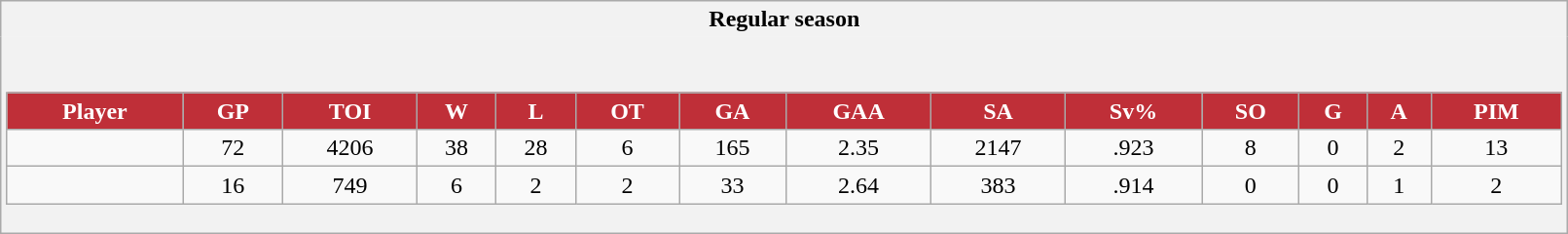<table class="wikitable"  style="width:85%;">
<tr>
<th style="border: 0;">Regular season</th>
</tr>
<tr>
<td style="background: #f2f2f2; border: 0; text-align: center;"><br><table class="wikitable sortable" style="width:100%;">
<tr style="text-align:center; background:#ddd;">
<th style="background: #bf2f38; color: #fff;">Player</th>
<th style="background: #bf2f38; color: #fff;">GP</th>
<th style="background: #bf2f38; color: #fff;">TOI</th>
<th style="background: #bf2f38; color: #fff;">W</th>
<th style="background: #bf2f38; color: #fff;">L</th>
<th style="background: #bf2f38; color: #fff;">OT</th>
<th style="background: #bf2f38; color: #fff;">GA</th>
<th style="background: #bf2f38; color: #fff;">GAA</th>
<th style="background: #bf2f38; color: #fff;">SA</th>
<th style="background: #bf2f38; color: #fff;">Sv%</th>
<th style="background: #bf2f38; color: #fff;">SO</th>
<th style="background: #bf2f38; color: #fff;">G</th>
<th style="background: #bf2f38; color: #fff;">A</th>
<th style="background: #bf2f38; color: #fff;">PIM</th>
</tr>
<tr align=center>
<td></td>
<td>72</td>
<td>4206</td>
<td>38</td>
<td>28</td>
<td>6</td>
<td>165</td>
<td>2.35</td>
<td>2147</td>
<td>.923</td>
<td>8</td>
<td>0</td>
<td>2</td>
<td>13</td>
</tr>
<tr align=center>
<td></td>
<td>16</td>
<td>749</td>
<td>6</td>
<td>2</td>
<td>2</td>
<td>33</td>
<td>2.64</td>
<td>383</td>
<td>.914</td>
<td>0</td>
<td>0</td>
<td>1</td>
<td>2</td>
</tr>
</table>
</td>
</tr>
</table>
